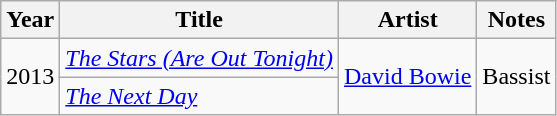<table class="wikitable plainrowheaders sortable" style="margin-right: 0;">
<tr>
<th scope="col">Year</th>
<th scope="col">Title</th>
<th scope="col">Artist</th>
<th scope="col" class="unsortable">Notes</th>
</tr>
<tr>
<td rowspan=2>2013</td>
<td><em><a href='#'>The Stars (Are Out Tonight)</a></em></td>
<td rowspan=2><a href='#'>David Bowie</a></td>
<td rowspan=2>Bassist</td>
</tr>
<tr>
<td><em><a href='#'>The Next Day</a></em></td>
</tr>
</table>
